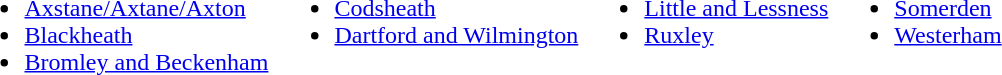<table>
<tr>
<td valign="top"><br><ul><li><a href='#'>Axstane/Axtane/Axton</a></li><li><a href='#'>Blackheath</a></li><li><a href='#'>Bromley and Beckenham</a></li></ul></td>
<td valign="top"><br><ul><li><a href='#'>Codsheath</a></li><li><a href='#'>Dartford and Wilmington</a></li></ul></td>
<td valign="top"><br><ul><li><a href='#'>Little and Lessness</a></li><li><a href='#'>Ruxley</a></li></ul></td>
<td valign="top"><br><ul><li><a href='#'>Somerden</a></li><li><a href='#'>Westerham</a></li></ul></td>
</tr>
</table>
